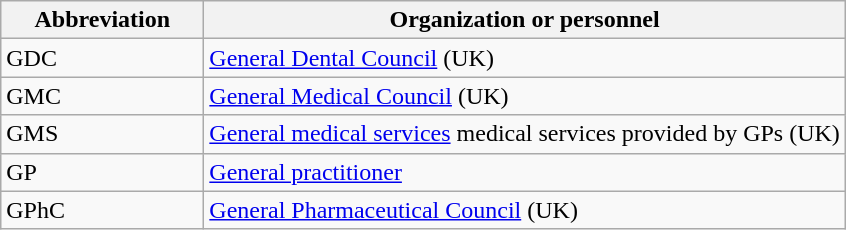<table class="wikitable sortable">
<tr>
<th style="width:8em;">Abbreviation</th>
<th>Organization or personnel</th>
</tr>
<tr>
<td>GDC</td>
<td><a href='#'>General Dental Council</a> (UK)</td>
</tr>
<tr>
<td>GMC</td>
<td><a href='#'>General Medical Council</a> (UK)</td>
</tr>
<tr>
<td>GMS</td>
<td><a href='#'>General medical services</a> medical services provided by GPs (UK)</td>
</tr>
<tr>
<td>GP</td>
<td><a href='#'>General practitioner</a></td>
</tr>
<tr>
<td>GPhC</td>
<td><a href='#'>General Pharmaceutical Council</a> (UK)</td>
</tr>
</table>
